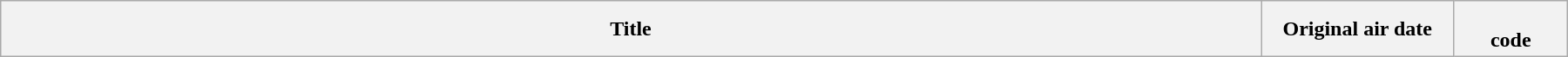<table class="wikitable plainrowheaders" style="width:95%; margin:auto;">
<tr>
<th>Title</th>
<th width="140">Original air date</th>
<th width="80"><br>code<br>


















</th>
</tr>
</table>
